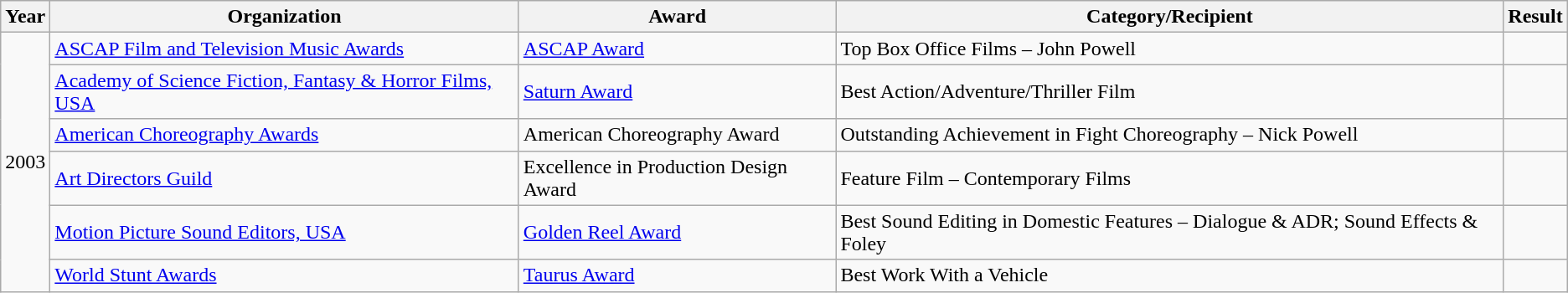<table class="wikitable">
<tr>
<th>Year</th>
<th>Organization</th>
<th>Award</th>
<th>Category/Recipient</th>
<th>Result</th>
</tr>
<tr>
<td rowspan="6">2003</td>
<td><a href='#'>ASCAP Film and Television Music Awards</a></td>
<td><a href='#'>ASCAP Award</a></td>
<td>Top Box Office Films – John Powell</td>
<td></td>
</tr>
<tr>
<td><a href='#'>Academy of Science Fiction, Fantasy & Horror Films, USA</a></td>
<td><a href='#'>Saturn Award</a></td>
<td>Best Action/Adventure/Thriller Film</td>
<td></td>
</tr>
<tr>
<td><a href='#'>American Choreography Awards</a></td>
<td>American Choreography Award</td>
<td>Outstanding Achievement in Fight Choreography – Nick Powell</td>
<td></td>
</tr>
<tr>
<td><a href='#'>Art Directors Guild</a></td>
<td>Excellence in Production Design Award</td>
<td>Feature Film – Contemporary Films</td>
<td></td>
</tr>
<tr>
<td><a href='#'>Motion Picture Sound Editors, USA</a></td>
<td><a href='#'>Golden Reel Award</a></td>
<td>Best Sound Editing in Domestic Features – Dialogue & ADR; Sound Effects & Foley</td>
<td></td>
</tr>
<tr>
<td><a href='#'>World Stunt Awards</a></td>
<td><a href='#'>Taurus Award</a></td>
<td>Best Work With a Vehicle</td>
<td></td>
</tr>
</table>
